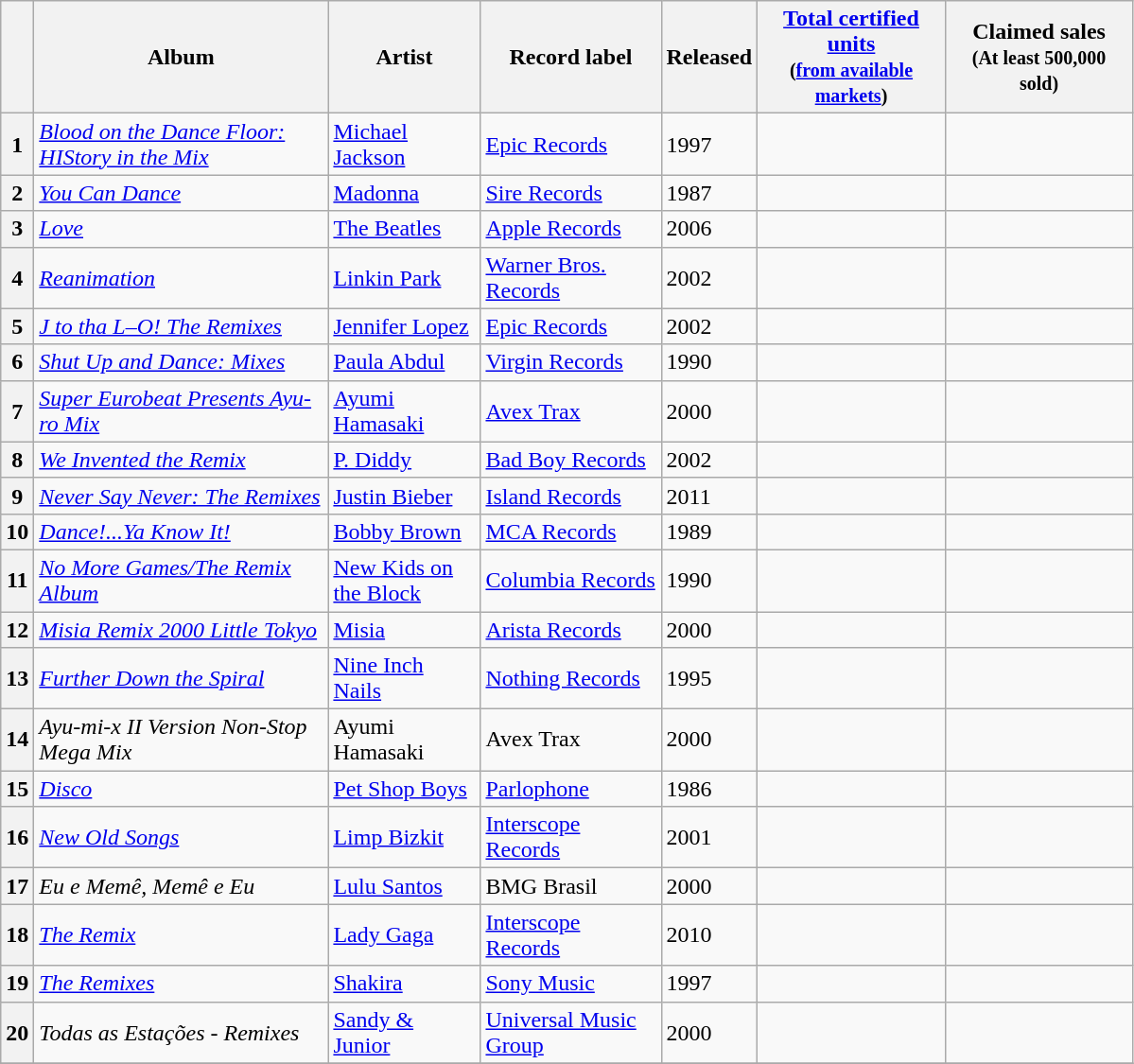<table class="wikitable plainrowheaders sortable">
<tr>
<th scope="col" style="width:10px;"></th>
<th scope="col" style="width:200px;">Album</th>
<th scope="col" style="width:100px;">Artist</th>
<th scope="col" style="width:120px;">Record label</th>
<th scope="col" style="width:30px;">Released</th>
<th scope="col" style="width:125px;"><a href='#'>Total certified units</a><br><small>(<a href='#'>from available markets</a>)</small></th>
<th scope="col" style="width:125px;">Claimed sales<br><small>(At least 500,000 sold)</small></th>
</tr>
<tr>
<th scope=row style="text-align:center;">1</th>
<td><em><a href='#'>Blood on the Dance Floor: HIStory in the Mix</a></em></td>
<td><a href='#'>Michael Jackson</a></td>
<td><a href='#'>Epic Records</a></td>
<td>1997</td>
<td><br></td>
<td align=right></td>
</tr>
<tr>
<th scope=row style="text-align:center;">2</th>
<td><em><a href='#'>You Can Dance</a></em></td>
<td><a href='#'>Madonna</a></td>
<td><a href='#'>Sire Records</a></td>
<td>1987</td>
<td><br></td>
<td align=right></td>
</tr>
<tr>
<th scope=row style="text-align:center;">3</th>
<td><em><a href='#'>Love</a></em></td>
<td><a href='#'>The Beatles</a></td>
<td><a href='#'>Apple Records</a></td>
<td>2006</td>
<td></td>
<td align=right></td>
</tr>
<tr>
<th scope="row" style="text-align:center;">4</th>
<td><em><a href='#'>Reanimation</a></em></td>
<td><a href='#'>Linkin Park</a></td>
<td><a href='#'>Warner Bros. Records</a></td>
<td>2002</td>
<td></td>
<td></td>
</tr>
<tr>
<th scope="row" style="text-align:center;">5</th>
<td><em><a href='#'>J to tha L–O! The Remixes</a></em></td>
<td><a href='#'>Jennifer Lopez</a></td>
<td><a href='#'>Epic Records</a></td>
<td>2002</td>
<td></td>
<td align="right"></td>
</tr>
<tr>
<th scope=row style="text-align:center;">6</th>
<td><em><a href='#'>Shut Up and Dance: Mixes</a></em></td>
<td><a href='#'>Paula Abdul</a></td>
<td><a href='#'>Virgin Records</a></td>
<td>1990</td>
<td></td>
<td align=right></td>
</tr>
<tr>
<th scope=row style="text-align:center;">7</th>
<td><em><a href='#'>Super Eurobeat Presents Ayu-ro Mix</a></em></td>
<td><a href='#'>Ayumi Hamasaki</a></td>
<td><a href='#'>Avex Trax</a></td>
<td>2000</td>
<td></td>
<td></td>
</tr>
<tr>
<th scope=row style="text-align:center;">8</th>
<td><em><a href='#'>We Invented the Remix</a></em></td>
<td><a href='#'>P. Diddy</a></td>
<td><a href='#'>Bad Boy Records</a></td>
<td>2002</td>
<td></td>
<td></td>
</tr>
<tr>
<th scope=row style="text-align:center;">9</th>
<td><em><a href='#'>Never Say Never: The Remixes</a></em></td>
<td><a href='#'>Justin Bieber</a></td>
<td><a href='#'>Island Records</a></td>
<td>2011</td>
<td></td>
<td></td>
</tr>
<tr>
<th scope=row style="text-align:center;">10</th>
<td><em><a href='#'>Dance!...Ya Know It!</a></em></td>
<td><a href='#'>Bobby Brown</a></td>
<td><a href='#'>MCA Records</a></td>
<td>1989</td>
<td><br></td>
</tr>
<tr>
<th scope=row style="text-align:center;">11</th>
<td><em><a href='#'>No More Games/The Remix Album</a></em></td>
<td><a href='#'>New Kids on the Block</a></td>
<td><a href='#'>Columbia Records</a></td>
<td>1990</td>
<td><br></td>
<td></td>
</tr>
<tr>
<th scope=row style="text-align:center;">12</th>
<td><em><a href='#'>Misia Remix 2000 Little Tokyo</a></em></td>
<td><a href='#'>Misia</a></td>
<td><a href='#'>Arista Records</a></td>
<td>2000</td>
<td></td>
<td align=right></td>
</tr>
<tr>
<th scope=row style="text-align:center;">13</th>
<td><em><a href='#'>Further Down the Spiral</a></em></td>
<td><a href='#'>Nine Inch Nails</a></td>
<td><a href='#'>Nothing Records</a></td>
<td>1995</td>
<td><br></td>
<td></td>
</tr>
<tr>
<th scope=row style="text-align:center;">14</th>
<td><em>Ayu-mi-x II Version Non-Stop Mega Mix</em></td>
<td>Ayumi Hamasaki</td>
<td>Avex Trax</td>
<td>2000</td>
<td><br></td>
<td align=right></td>
</tr>
<tr>
<th scope=row style="text-align:center;">15</th>
<td><em><a href='#'>Disco</a></em></td>
<td><a href='#'>Pet Shop Boys</a></td>
<td><a href='#'>Parlophone</a></td>
<td>1986</td>
<td><br></td>
</tr>
<tr>
<th scope=row style="text-align:center;">16</th>
<td><em><a href='#'>New Old Songs</a></em></td>
<td><a href='#'>Limp Bizkit</a></td>
<td><a href='#'>Interscope Records</a></td>
<td>2001</td>
<td><br></td>
<td></td>
</tr>
<tr>
<th scope=row style="text-align:center;">17</th>
<td><em>Eu e Memê, Memê e Eu</em></td>
<td><a href='#'>Lulu Santos</a></td>
<td>BMG Brasil</td>
<td>2000</td>
<td><br></td>
<td></td>
</tr>
<tr>
<th scope=row style="text-align:center;">18</th>
<td><em><a href='#'>The Remix</a></em></td>
<td><a href='#'>Lady Gaga</a></td>
<td><a href='#'>Interscope Records</a></td>
<td>2010</td>
<td><br></td>
<td align=right></td>
</tr>
<tr>
<th scope=row style="text-align:center;">19</th>
<td><em><a href='#'>The Remixes</a></em></td>
<td><a href='#'>Shakira</a></td>
<td><a href='#'>Sony Music</a></td>
<td>1997</td>
<td><br></td>
<td align=right></td>
</tr>
<tr>
<th scope=row style="text-align:center;">20</th>
<td><em>Todas as Estações - Remixes</em></td>
<td><a href='#'>Sandy & Junior</a></td>
<td><a href='#'>Universal Music Group</a></td>
<td>2000</td>
<td><br></td>
<td align=right></td>
</tr>
<tr>
</tr>
</table>
